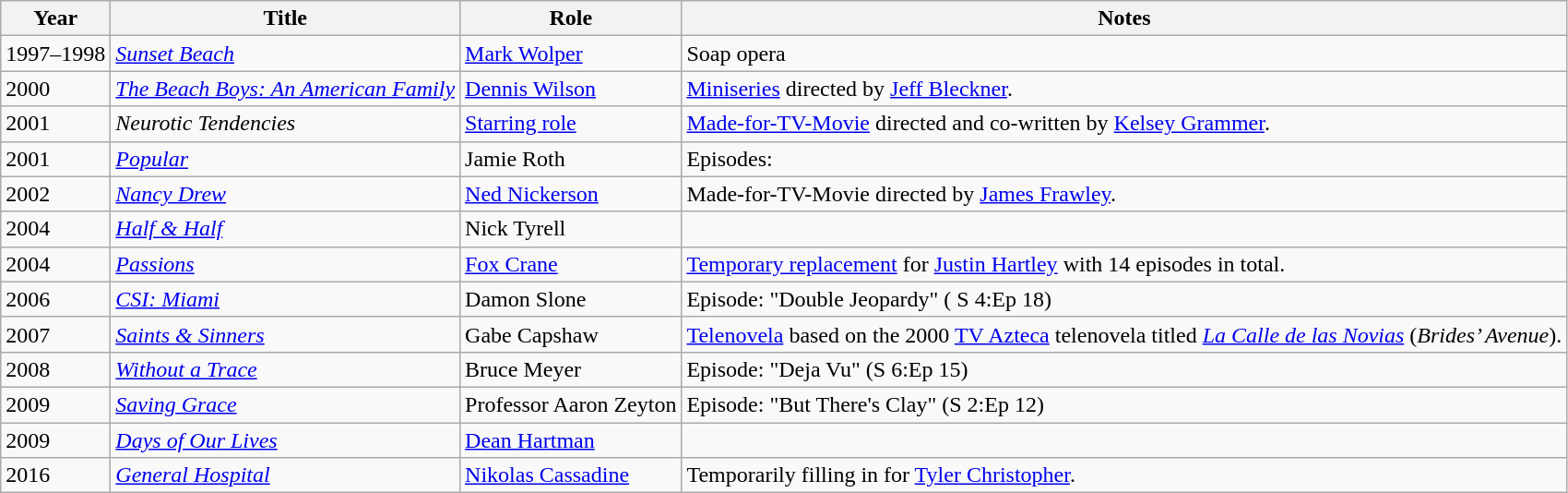<table class="wikitable sortable">
<tr>
<th>Year</th>
<th>Title</th>
<th>Role</th>
<th class="unsortable">Notes</th>
</tr>
<tr>
<td>1997–1998</td>
<td><em><a href='#'>Sunset Beach</a></em></td>
<td><a href='#'>Mark Wolper</a></td>
<td>Soap opera</td>
</tr>
<tr>
<td>2000</td>
<td><em><a href='#'>The Beach Boys: An American Family</a></em></td>
<td><a href='#'>Dennis Wilson</a></td>
<td><a href='#'>Miniseries</a> directed by <a href='#'>Jeff Bleckner</a>.</td>
</tr>
<tr>
<td>2001</td>
<td><em>Neurotic Tendencies</em></td>
<td><a href='#'>Starring role</a></td>
<td><a href='#'>Made-for-TV-Movie</a> directed and co-written by <a href='#'>Kelsey Grammer</a>.</td>
</tr>
<tr>
<td>2001</td>
<td><em><a href='#'>Popular</a></em></td>
<td>Jamie Roth</td>
<td>Episodes: </td>
</tr>
<tr>
<td>2002</td>
<td><em><a href='#'>Nancy Drew</a></em></td>
<td><a href='#'>Ned Nickerson</a></td>
<td>Made-for-TV-Movie directed by <a href='#'>James Frawley</a>.</td>
</tr>
<tr>
<td>2004</td>
<td><em><a href='#'>Half & Half</a></em></td>
<td>Nick Tyrell</td>
<td></td>
</tr>
<tr>
<td>2004</td>
<td><em><a href='#'>Passions</a></em></td>
<td><a href='#'>Fox Crane</a></td>
<td><a href='#'>Temporary replacement</a> for <a href='#'>Justin Hartley</a> with 14 episodes in total.</td>
</tr>
<tr>
<td>2006</td>
<td><em><a href='#'>CSI: Miami</a></em></td>
<td>Damon Slone</td>
<td>Episode: "Double Jeopardy" ( S 4:Ep 18)</td>
</tr>
<tr>
<td>2007</td>
<td><em><a href='#'>Saints & Sinners</a></em></td>
<td>Gabe Capshaw</td>
<td><a href='#'>Telenovela</a> based on the 2000 <a href='#'>TV Azteca</a> telenovela titled <em><a href='#'>La Calle de las Novias</a></em> (<em>Brides’ Avenue</em>).</td>
</tr>
<tr>
<td>2008</td>
<td><em><a href='#'>Without a Trace</a></em></td>
<td>Bruce Meyer</td>
<td>Episode: "Deja Vu" (S 6:Ep 15)</td>
</tr>
<tr>
<td>2009</td>
<td><em><a href='#'>Saving Grace</a></em></td>
<td>Professor Aaron Zeyton</td>
<td>Episode: "But There's Clay" (S 2:Ep 12)</td>
</tr>
<tr>
<td>2009</td>
<td><em><a href='#'>Days of Our Lives</a></em></td>
<td><a href='#'>Dean Hartman</a></td>
<td></td>
</tr>
<tr>
<td>2016</td>
<td><em><a href='#'>General Hospital</a></em></td>
<td><a href='#'>Nikolas Cassadine</a></td>
<td>Temporarily filling in for <a href='#'>Tyler Christopher</a>.</td>
</tr>
</table>
